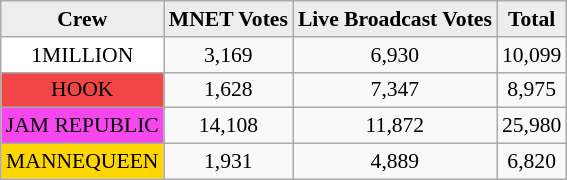<table class="wikitable sortable" style="text-align:center; font-size:90%">
<tr>
<th style="background:#EDEDED">Crew</th>
<th style="background:#EDEDED">MNET Votes</th>
<th style="background:#EDEDED">Live Broadcast Votes</th>
<th style="background:#EDEDED">Total</th>
</tr>
<tr>
<td style="background:white">1MILLION</td>
<td>3,169</td>
<td>6,930</td>
<td>10,099</td>
</tr>
<tr>
<td style="background:#F24646">HOOK</td>
<td>1,628</td>
<td>7,347</td>
<td>8,975</td>
</tr>
<tr>
<td style="background:#F646EE">JAM REPUBLIC</td>
<td>14,108</td>
<td>11,872</td>
<td>25,980</td>
</tr>
<tr>
<td style="background:gold">MANNEQUEEN</td>
<td>1,931</td>
<td>4,889</td>
<td>6,820</td>
</tr>
</table>
